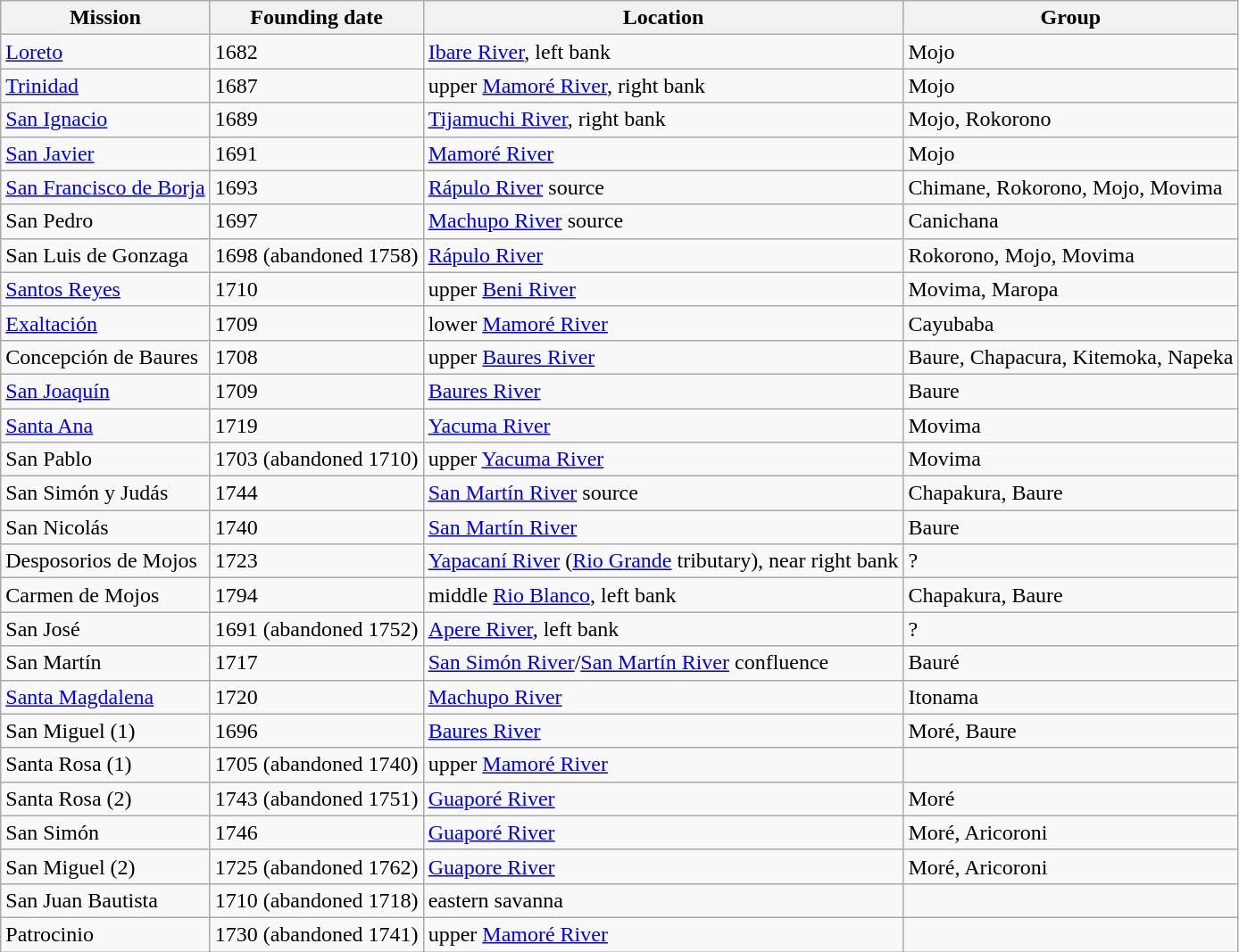<table class="wikitable sortable">
<tr>
<th>Mission</th>
<th>Founding date</th>
<th>Location</th>
<th>Group</th>
</tr>
<tr>
<td><a href='#'>Loreto</a></td>
<td>1682</td>
<td><a href='#'>Ibare River</a>, left bank</td>
<td>Mojo</td>
</tr>
<tr>
<td><a href='#'>Trinidad</a></td>
<td>1687</td>
<td>upper <a href='#'>Mamoré River</a>, right bank</td>
<td>Mojo</td>
</tr>
<tr>
<td><a href='#'>San Ignacio</a></td>
<td>1689</td>
<td><a href='#'>Tijamuchi River</a>, right bank</td>
<td>Mojo, Rokorono</td>
</tr>
<tr>
<td><a href='#'>San Javier</a></td>
<td>1691</td>
<td><a href='#'>Mamoré River</a></td>
<td>Mojo</td>
</tr>
<tr>
<td><a href='#'>San Francisco de Borja</a></td>
<td>1693</td>
<td><a href='#'>Rápulo River</a> source</td>
<td>Chimane, Rokorono, Mojo, Movima</td>
</tr>
<tr>
<td>San Pedro</td>
<td>1697</td>
<td><a href='#'>Machupo River</a> source</td>
<td>Canichana</td>
</tr>
<tr>
<td>San Luis de Gonzaga</td>
<td>1698 (abandoned 1758)</td>
<td><a href='#'>Rápulo River</a></td>
<td>Rokorono, Mojo, Movima</td>
</tr>
<tr>
<td><a href='#'>Santos Reyes</a></td>
<td>1710</td>
<td>upper <a href='#'>Beni River</a></td>
<td>Movima, Maropa</td>
</tr>
<tr>
<td><a href='#'>Exaltación</a></td>
<td>1709</td>
<td>lower <a href='#'>Mamoré River</a></td>
<td>Cayubaba</td>
</tr>
<tr>
<td>Concepción de Baures</td>
<td>1708</td>
<td>upper <a href='#'>Baures River</a></td>
<td>Baure, Chapacura, Kitemoka, Napeka</td>
</tr>
<tr>
<td><a href='#'>San Joaquín</a></td>
<td>1709</td>
<td><a href='#'>Baures River</a></td>
<td>Baure</td>
</tr>
<tr>
<td><a href='#'>Santa Ana</a></td>
<td>1719</td>
<td><a href='#'>Yacuma River</a></td>
<td>Movima</td>
</tr>
<tr>
<td>San Pablo</td>
<td>1703 (abandoned 1710)</td>
<td>upper <a href='#'>Yacuma River</a></td>
<td>Movima</td>
</tr>
<tr>
<td>San Simón y Judás</td>
<td>1744</td>
<td><a href='#'>San Martín River</a> source</td>
<td>Chapakura, Baure</td>
</tr>
<tr>
<td>San Nicolás</td>
<td>1740</td>
<td><a href='#'>San Martín River</a></td>
<td>Baure</td>
</tr>
<tr>
<td>Desposorios de Mojos</td>
<td>1723</td>
<td><a href='#'>Yapacaní River</a> (<a href='#'>Rio Grande</a> tributary), near right bank</td>
<td>?</td>
</tr>
<tr>
<td>Carmen de Mojos</td>
<td>1794</td>
<td>middle <a href='#'>Rio Blanco</a>, left bank</td>
<td>Chapakura, Baure</td>
</tr>
<tr>
<td>San José</td>
<td>1691 (abandoned 1752)</td>
<td><a href='#'>Apere River</a>, left bank</td>
<td>?</td>
</tr>
<tr>
<td>San Martín</td>
<td>1717</td>
<td><a href='#'>San Simón River</a>/<a href='#'>San Martín River</a> confluence</td>
<td>Bauré</td>
</tr>
<tr>
<td><a href='#'>Santa Magdalena</a></td>
<td>1720</td>
<td><a href='#'>Machupo River</a></td>
<td>Itonama</td>
</tr>
<tr>
<td>San Miguel (1)</td>
<td>1696</td>
<td><a href='#'>Baures River</a></td>
<td>Moré, Baure</td>
</tr>
<tr>
<td>Santa Rosa (1)</td>
<td>1705 (abandoned 1740)</td>
<td>upper <a href='#'>Mamoré River</a></td>
<td></td>
</tr>
<tr>
<td>Santa Rosa (2)</td>
<td>1743 (abandoned 1751)</td>
<td><a href='#'>Guaporé River</a></td>
<td>Moré</td>
</tr>
<tr>
<td>San Simón</td>
<td>1746</td>
<td><a href='#'>Guaporé River</a></td>
<td>Moré, Aricoroni</td>
</tr>
<tr>
<td>San Miguel (2)</td>
<td>1725 (abandoned 1762)</td>
<td><a href='#'>Guapore River</a></td>
<td>Moré, Aricoroni</td>
</tr>
<tr>
<td>San Juan Bautista</td>
<td>1710 (abandoned 1718)</td>
<td>eastern savanna</td>
<td></td>
</tr>
<tr>
<td>Patrocinio</td>
<td>1730 (abandoned 1741)</td>
<td>upper <a href='#'>Mamoré River</a></td>
<td></td>
</tr>
</table>
